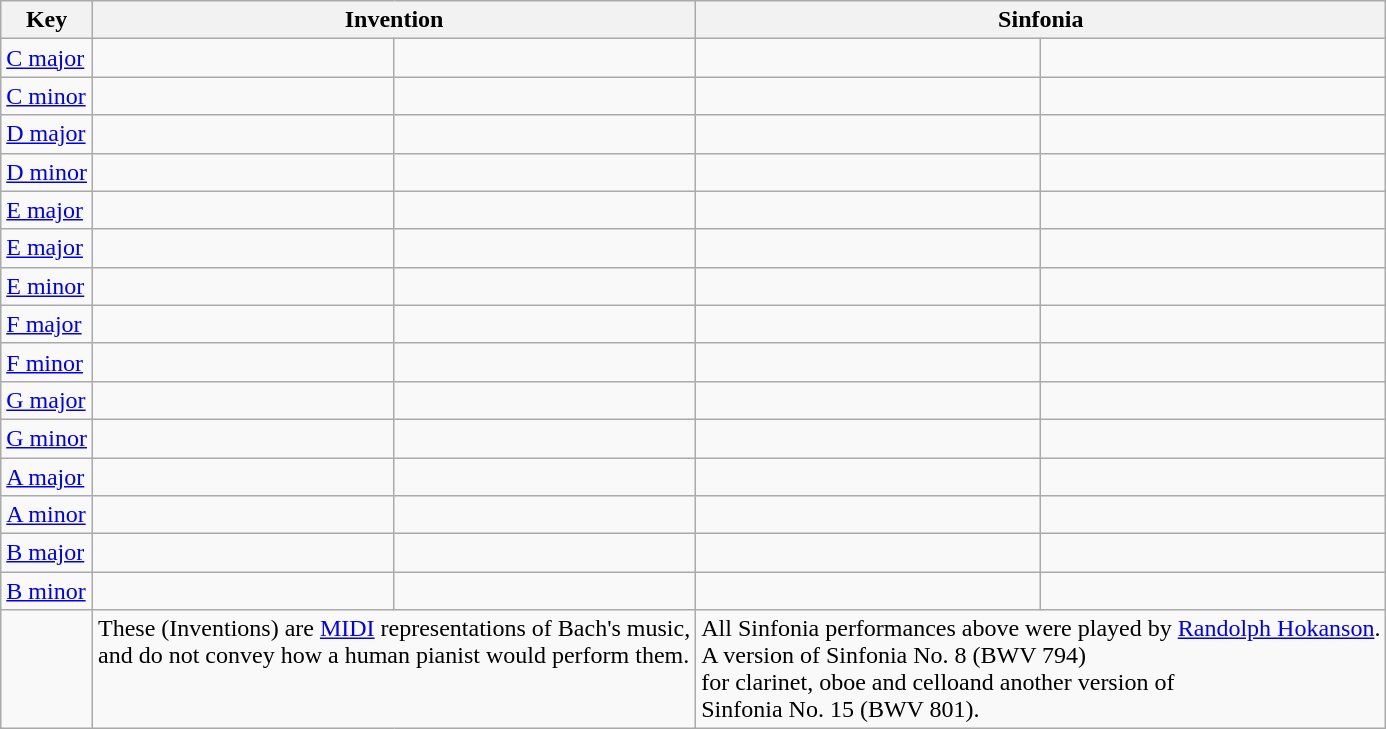<table class="wikitable">
<tr>
<th>Key</th>
<th colspan=2>Invention</th>
<th colspan=2>Sinfonia</th>
</tr>
<tr>
<td><a href='#'>C major</a></td>
<td></td>
<td></td>
<td></td>
<td></td>
</tr>
<tr>
<td><a href='#'>C minor</a></td>
<td></td>
<td></td>
<td></td>
<td></td>
</tr>
<tr>
<td><a href='#'>D major</a></td>
<td></td>
<td></td>
<td></td>
<td></td>
</tr>
<tr>
<td><a href='#'>D minor</a></td>
<td></td>
<td></td>
<td></td>
<td></td>
</tr>
<tr>
<td><a href='#'>E major</a></td>
<td></td>
<td></td>
<td></td>
<td></td>
</tr>
<tr>
<td><a href='#'>E major</a></td>
<td></td>
<td></td>
<td></td>
<td></td>
</tr>
<tr>
<td><a href='#'>E minor</a></td>
<td></td>
<td></td>
<td></td>
<td></td>
</tr>
<tr>
<td><a href='#'>F major</a></td>
<td></td>
<td></td>
<td></td>
<td></td>
</tr>
<tr>
<td><a href='#'>F minor</a></td>
<td></td>
<td></td>
<td></td>
<td></td>
</tr>
<tr>
<td><a href='#'>G major</a></td>
<td></td>
<td></td>
<td></td>
<td></td>
</tr>
<tr>
<td><a href='#'>G minor</a></td>
<td></td>
<td></td>
<td></td>
<td></td>
</tr>
<tr>
<td><a href='#'>A major</a></td>
<td></td>
<td></td>
<td></td>
<td></td>
</tr>
<tr>
<td><a href='#'>A minor</a></td>
<td></td>
<td></td>
<td></td>
<td></td>
</tr>
<tr>
<td><a href='#'>B major</a></td>
<td></td>
<td></td>
<td></td>
<td></td>
</tr>
<tr>
<td><a href='#'>B minor</a></td>
<td></td>
<td></td>
<td></td>
<td></td>
</tr>
<tr>
<td> </td>
<td valign=top colspan=2><span>These (Inventions) are <a href='#'>MIDI</a> representations of Bach's music,<br>and do not convey how a human pianist would perform them.</span></td>
<td colspan=2><span>All Sinfonia performances above were played by <a href='#'>Randolph Hokanson</a>.<br>A version of Sinfonia No. 8 (BWV 794)<br>for clarinet, oboe and celloand another version of<br>Sinfonia No. 15 (BWV 801).</span></td>
</tr>
</table>
